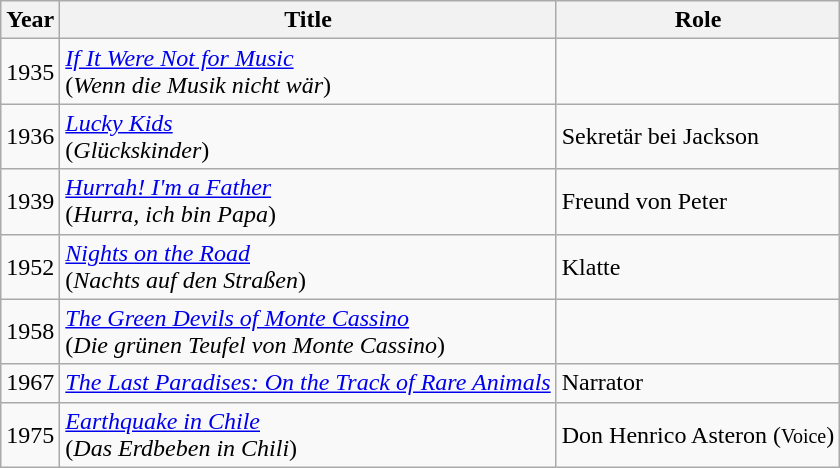<table class="wikitable sortable plainrowheaders">
<tr>
<th scope="col">Year</th>
<th scope="col">Title</th>
<th scope="col">Role</th>
</tr>
<tr>
<td>1935</td>
<td><em><a href='#'>If It Were Not for Music</a></em><br>(<em>Wenn die Musik nicht wär</em>)</td>
<td></td>
</tr>
<tr>
<td>1936</td>
<td><em><a href='#'>Lucky Kids</a></em><br>(<em>Glückskinder</em>)</td>
<td>Sekretär bei Jackson</td>
</tr>
<tr>
<td>1939</td>
<td><em><a href='#'>Hurrah! I'm a Father</a></em><br>(<em>Hurra, ich bin Papa</em>)</td>
<td>Freund von Peter</td>
</tr>
<tr>
<td>1952</td>
<td><em><a href='#'>Nights on the Road</a></em><br>(<em>Nachts auf den Straßen</em>)</td>
<td>Klatte</td>
</tr>
<tr>
<td>1958</td>
<td><em><a href='#'>The Green Devils of Monte Cassino</a></em><br>(<em>Die grünen Teufel von Monte Cassino</em>)</td>
<td></td>
</tr>
<tr>
<td>1967</td>
<td><em><a href='#'>The Last Paradises: On the Track of Rare Animals</a></em></td>
<td>Narrator</td>
</tr>
<tr>
<td>1975</td>
<td><em><a href='#'>Earthquake in Chile</a></em><br>(<em>Das Erdbeben in Chili</em>)</td>
<td>Don Henrico Asteron (<small>Voice</small>)</td>
</tr>
</table>
